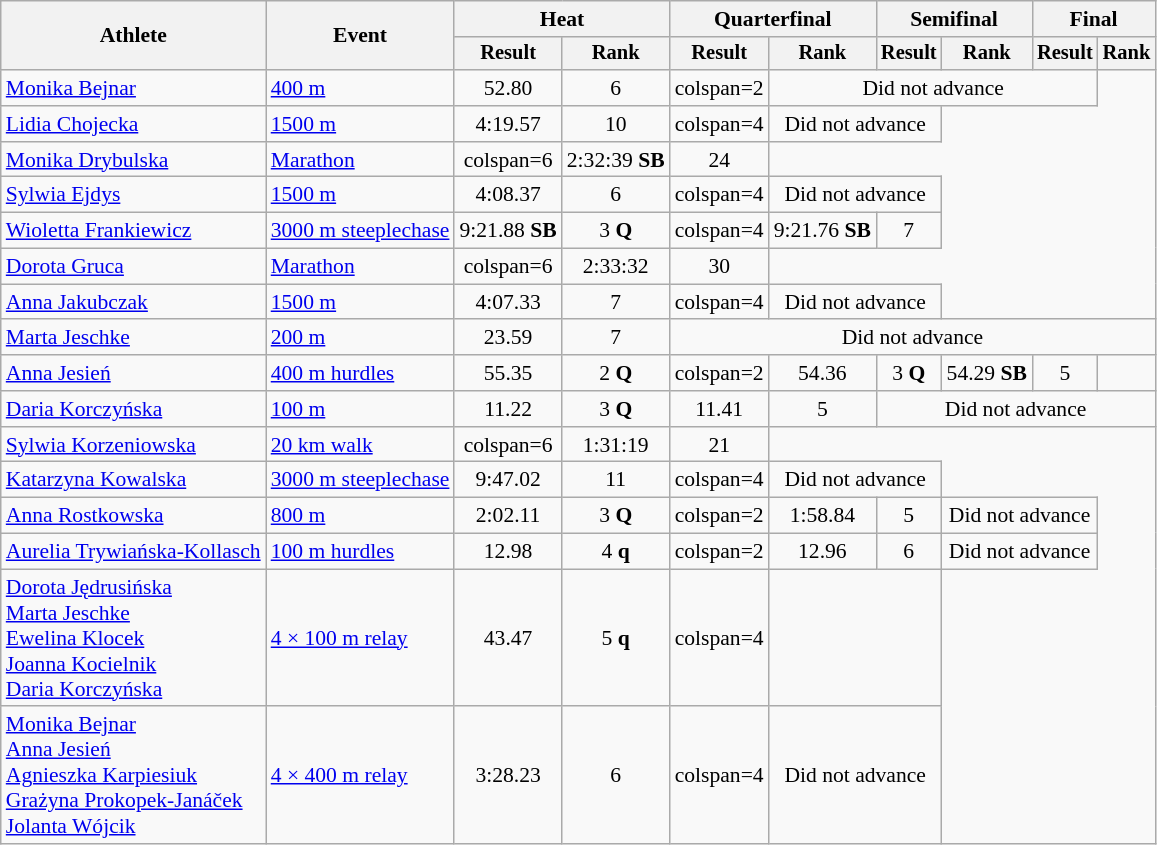<table class=wikitable style="font-size:90%">
<tr>
<th rowspan="2">Athlete</th>
<th rowspan="2">Event</th>
<th colspan="2">Heat</th>
<th colspan="2">Quarterfinal</th>
<th colspan="2">Semifinal</th>
<th colspan="2">Final</th>
</tr>
<tr style="font-size:95%">
<th>Result</th>
<th>Rank</th>
<th>Result</th>
<th>Rank</th>
<th>Result</th>
<th>Rank</th>
<th>Result</th>
<th>Rank</th>
</tr>
<tr align=center>
<td align=left><a href='#'>Monika Bejnar</a></td>
<td align=left><a href='#'>400 m</a></td>
<td>52.80</td>
<td>6</td>
<td>colspan=2 </td>
<td colspan=4>Did not advance</td>
</tr>
<tr align=center>
<td align=left><a href='#'>Lidia Chojecka</a></td>
<td align=left><a href='#'>1500 m</a></td>
<td>4:19.57</td>
<td>10</td>
<td>colspan=4 </td>
<td colspan=2>Did not advance</td>
</tr>
<tr align=center>
<td align=left><a href='#'>Monika Drybulska</a></td>
<td align=left><a href='#'>Marathon</a></td>
<td>colspan=6 </td>
<td>2:32:39 <strong>SB</strong></td>
<td>24</td>
</tr>
<tr align=center>
<td align=left><a href='#'>Sylwia Ejdys</a></td>
<td align=left><a href='#'>1500 m</a></td>
<td>4:08.37</td>
<td>6</td>
<td>colspan=4 </td>
<td colspan=2>Did not advance</td>
</tr>
<tr align=center>
<td align=left><a href='#'>Wioletta Frankiewicz</a></td>
<td align=left><a href='#'>3000 m steeplechase</a></td>
<td>9:21.88 <strong>SB</strong></td>
<td>3 <strong>Q</strong></td>
<td>colspan=4 </td>
<td>9:21.76 <strong>SB</strong></td>
<td>7</td>
</tr>
<tr align=center>
<td align=left><a href='#'>Dorota Gruca</a></td>
<td align=left><a href='#'>Marathon</a></td>
<td>colspan=6 </td>
<td>2:33:32</td>
<td>30</td>
</tr>
<tr align=center>
<td align=left><a href='#'>Anna Jakubczak</a></td>
<td align=left><a href='#'>1500 m</a></td>
<td>4:07.33</td>
<td>7</td>
<td>colspan=4 </td>
<td colspan=2>Did not advance</td>
</tr>
<tr align=center>
<td align=left><a href='#'>Marta Jeschke</a></td>
<td align=left><a href='#'>200 m</a></td>
<td>23.59</td>
<td>7</td>
<td colspan=6>Did not advance</td>
</tr>
<tr align=center>
<td align=left><a href='#'>Anna Jesień</a></td>
<td align=left><a href='#'>400 m hurdles</a></td>
<td>55.35</td>
<td>2 <strong>Q</strong></td>
<td>colspan=2 </td>
<td>54.36</td>
<td>3 <strong>Q</strong></td>
<td>54.29 <strong>SB</strong></td>
<td>5</td>
</tr>
<tr align=center>
<td align=left><a href='#'>Daria Korczyńska</a></td>
<td align=left><a href='#'>100 m</a></td>
<td>11.22</td>
<td>3 <strong>Q</strong></td>
<td>11.41</td>
<td>5</td>
<td colspan=4>Did not advance</td>
</tr>
<tr align=center>
<td align=left><a href='#'>Sylwia Korzeniowska</a></td>
<td align=left><a href='#'>20 km walk</a></td>
<td>colspan=6 </td>
<td>1:31:19</td>
<td>21</td>
</tr>
<tr align=center>
<td align=left><a href='#'>Katarzyna Kowalska</a></td>
<td align=left><a href='#'>3000 m steeplechase</a></td>
<td>9:47.02</td>
<td>11</td>
<td>colspan=4 </td>
<td colspan=2>Did not advance</td>
</tr>
<tr align=center>
<td align=left><a href='#'>Anna Rostkowska</a></td>
<td align=left><a href='#'>800 m</a></td>
<td>2:02.11</td>
<td>3 <strong>Q</strong></td>
<td>colspan=2 </td>
<td>1:58.84</td>
<td>5</td>
<td colspan=2>Did not advance</td>
</tr>
<tr align=center>
<td align=left><a href='#'>Aurelia Trywiańska-Kollasch</a></td>
<td align=left><a href='#'>100 m hurdles</a></td>
<td>12.98</td>
<td>4 <strong>q</strong></td>
<td>colspan=2 </td>
<td>12.96</td>
<td>6</td>
<td colspan=2>Did not advance</td>
</tr>
<tr align=center>
<td align=left><a href='#'>Dorota Jędrusińska</a><br><a href='#'>Marta Jeschke</a><br><a href='#'>Ewelina Klocek</a><br><a href='#'>Joanna Kocielnik</a><br><a href='#'>Daria Korczyńska</a></td>
<td align=left><a href='#'>4 × 100 m relay</a></td>
<td>43.47</td>
<td>5 <strong>q</strong></td>
<td>colspan=4 </td>
<td colspan=2></td>
</tr>
<tr align=center>
<td align=left><a href='#'>Monika Bejnar</a><br><a href='#'>Anna Jesień</a><br><a href='#'>Agnieszka Karpiesiuk</a><br><a href='#'>Grażyna Prokopek-Janáček</a><br><a href='#'>Jolanta Wójcik</a></td>
<td align=left><a href='#'>4 × 400 m relay</a></td>
<td>3:28.23</td>
<td>6</td>
<td>colspan=4 </td>
<td colspan=2>Did not advance</td>
</tr>
</table>
